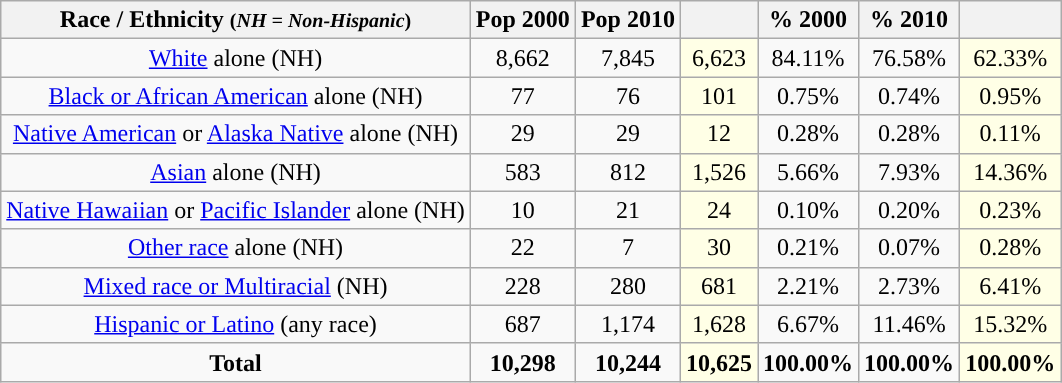<table class="wikitable" style="text-align:center;">
<tr>
<th>Race / Ethnicity <small>(<em>NH = Non-Hispanic</em>)</small></th>
<th>Pop 2000</th>
<th>Pop 2010</th>
<th></th>
<th>% 2000</th>
<th>% 2010</th>
<th></th>
</tr>
<tr>
<td><a href='#'>White</a> alone (NH)</td>
<td>8,662</td>
<td>7,845</td>
<td style='background: #ffffe6;'>6,623</td>
<td>84.11%</td>
<td>76.58%</td>
<td style='background: #ffffe6;'>62.33%</td>
</tr>
<tr>
<td><a href='#'>Black or African American</a> alone (NH)</td>
<td>77</td>
<td>76</td>
<td style='background: #ffffe6;'>101</td>
<td>0.75%</td>
<td>0.74%</td>
<td style='background: #ffffe6;'>0.95%</td>
</tr>
<tr>
<td><a href='#'>Native American</a> or <a href='#'>Alaska Native</a> alone (NH)</td>
<td>29</td>
<td>29</td>
<td style='background: #ffffe6;'>12</td>
<td>0.28%</td>
<td>0.28%</td>
<td style='background: #ffffe6;'>0.11%</td>
</tr>
<tr>
<td><a href='#'>Asian</a> alone (NH)</td>
<td>583</td>
<td>812</td>
<td style='background: #ffffe6;'>1,526</td>
<td>5.66%</td>
<td>7.93%</td>
<td style='background: #ffffe6;'>14.36%</td>
</tr>
<tr>
<td><a href='#'>Native Hawaiian</a> or <a href='#'>Pacific Islander</a> alone (NH)</td>
<td>10</td>
<td>21</td>
<td style='background: #ffffe6;'>24</td>
<td>0.10%</td>
<td>0.20%</td>
<td style='background: #ffffe6;'>0.23%</td>
</tr>
<tr>
<td><a href='#'>Other race</a> alone (NH)</td>
<td>22</td>
<td>7</td>
<td style='background: #ffffe6;'>30</td>
<td>0.21%</td>
<td>0.07%</td>
<td style='background: #ffffe6;'>0.28%</td>
</tr>
<tr>
<td><a href='#'>Mixed race or Multiracial</a> (NH)</td>
<td>228</td>
<td>280</td>
<td style='background: #ffffe6;'>681</td>
<td>2.21%</td>
<td>2.73%</td>
<td style='background: #ffffe6;'>6.41%</td>
</tr>
<tr>
<td><a href='#'>Hispanic or Latino</a> (any race)</td>
<td>687</td>
<td>1,174</td>
<td style='background: #ffffe6;'>1,628</td>
<td>6.67%</td>
<td>11.46%</td>
<td style='background: #ffffe6;'>15.32%</td>
</tr>
<tr>
<td><strong>Total</strong></td>
<td><strong>10,298</strong></td>
<td><strong>10,244</strong></td>
<td style='background: #ffffe6;'><strong>10,625</strong></td>
<td><strong>100.00%</strong></td>
<td><strong>100.00%</strong></td>
<td style='background: #ffffe6;'><strong>100.00%</strong></td>
</tr>
</table>
